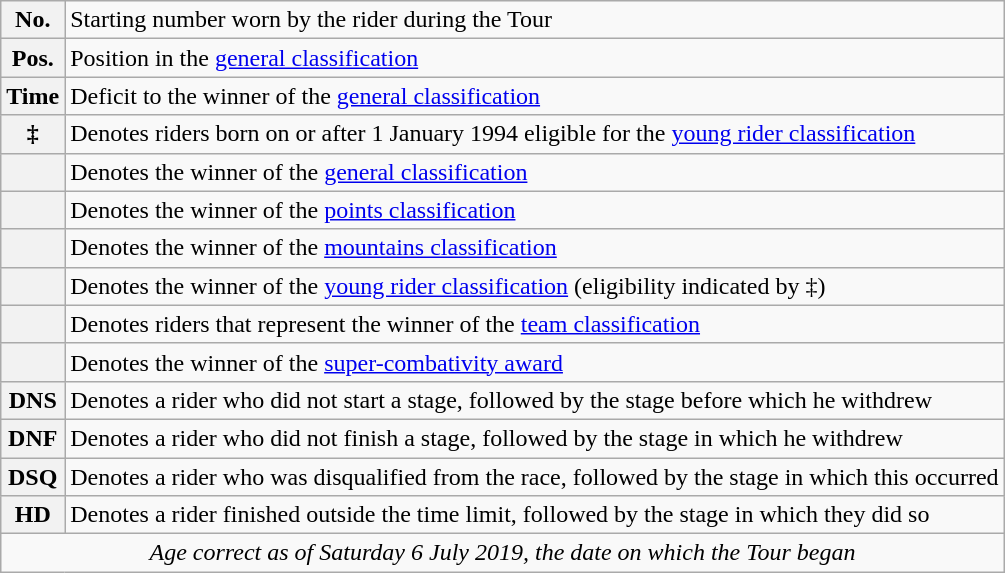<table class="wikitable">
<tr>
<th scope="row" style="text-align:center;">No.</th>
<td>Starting number worn by the rider during the Tour</td>
</tr>
<tr>
<th scope="row" style="text-align:center;">Pos.</th>
<td>Position in the <a href='#'>general classification</a></td>
</tr>
<tr>
<th scope="row" style="text-align:center;">Time</th>
<td>Deficit to the winner of the <a href='#'>general classification</a></td>
</tr>
<tr>
<th scope="row" style="text-align:center;">‡</th>
<td>Denotes riders born on or after 1 January 1994 eligible for the <a href='#'>young rider classification</a></td>
</tr>
<tr>
<th scope="row" style="text-align:center;"></th>
<td>Denotes the winner of the <a href='#'>general classification</a></td>
</tr>
<tr>
<th scope="row" style="text-align:center;"></th>
<td>Denotes the winner of the <a href='#'>points classification</a></td>
</tr>
<tr>
<th scope="row" style="text-align:center;"></th>
<td>Denotes the winner of the <a href='#'>mountains classification</a></td>
</tr>
<tr>
<th scope="row" style="text-align:center;"></th>
<td>Denotes the winner of the <a href='#'>young rider classification</a> (eligibility indicated by ‡)</td>
</tr>
<tr>
<th scope="row" style="text-align:center;"></th>
<td>Denotes riders that represent the winner of the <a href='#'>team classification</a></td>
</tr>
<tr>
<th scope="row" style="text-align:center;"></th>
<td>Denotes the winner of the <a href='#'>super-combativity award</a></td>
</tr>
<tr>
<th scope="row" style="text-align:center;">DNS</th>
<td>Denotes a rider who did not start a stage, followed by the stage before which he withdrew</td>
</tr>
<tr>
<th scope="row" style="text-align:center;">DNF</th>
<td>Denotes a rider who did not finish a stage, followed by the stage in which he withdrew</td>
</tr>
<tr>
<th scope="row" style="text-align:center;">DSQ</th>
<td>Denotes a rider who was disqualified from the race, followed by the stage in which this occurred</td>
</tr>
<tr>
<th scope="row" style="text-align:center;">HD</th>
<td>Denotes a rider finished outside the time limit, followed by the stage in which they did so</td>
</tr>
<tr>
<td style="text-align:center;" colspan="2"><em>Age correct as of Saturday 6 July 2019, the date on which the Tour began</em></td>
</tr>
</table>
